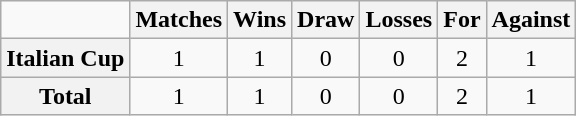<table class="wikitable" style="text-align: center;">
<tr>
<td></td>
<th>Matches</th>
<th>Wins</th>
<th>Draw</th>
<th>Losses</th>
<th>For</th>
<th>Against</th>
</tr>
<tr>
<th>Italian Cup</th>
<td>1</td>
<td>1</td>
<td>0</td>
<td>0</td>
<td>2</td>
<td>1</td>
</tr>
<tr>
<th>Total</th>
<td>1</td>
<td>1</td>
<td>0</td>
<td>0</td>
<td>2</td>
<td>1</td>
</tr>
</table>
